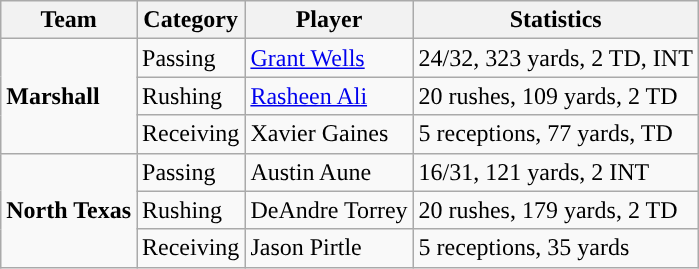<table class="wikitable" style="float: left;">
<tr>
<th>Team</th>
<th>Category</th>
<th>Player</th>
<th>Statistics</th>
</tr>
<tr>
<td rowspan=3><strong>Marshall</strong></td>
<td>Passing</td>
<td><a href='#'>Grant Wells</a></td>
<td>24/32, 323 yards, 2 TD, INT</td>
</tr>
<tr>
<td>Rushing</td>
<td><a href='#'>Rasheen Ali</a></td>
<td>20 rushes, 109 yards, 2 TD</td>
</tr>
<tr>
<td>Receiving</td>
<td>Xavier Gaines</td>
<td>5 receptions, 77 yards, TD</td>
</tr>
<tr>
<td rowspan=3><strong>North Texas</strong></td>
<td>Passing</td>
<td>Austin Aune</td>
<td>16/31, 121 yards, 2 INT</td>
</tr>
<tr>
<td>Rushing</td>
<td>DeAndre Torrey</td>
<td>20 rushes, 179 yards, 2 TD</td>
</tr>
<tr>
<td>Receiving</td>
<td>Jason Pirtle</td>
<td>5 receptions, 35 yards</td>
</tr>
</table>
